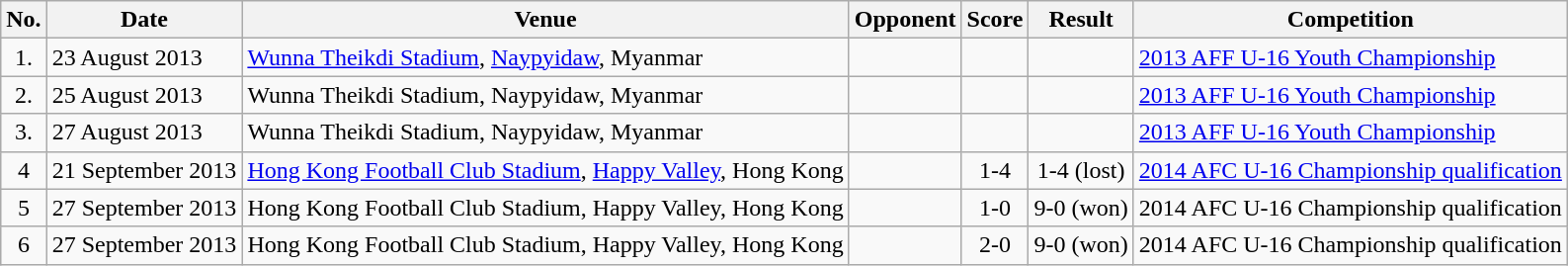<table class="wikitable" style="font-size:100%;">
<tr>
<th>No.</th>
<th>Date</th>
<th>Venue</th>
<th>Opponent</th>
<th>Score</th>
<th>Result</th>
<th>Competition</th>
</tr>
<tr>
<td align=center>1.</td>
<td>23 August 2013</td>
<td><a href='#'>Wunna Theikdi Stadium</a>, <a href='#'>Naypyidaw</a>, Myanmar</td>
<td></td>
<td></td>
<td></td>
<td><a href='#'>2013 AFF U-16 Youth Championship</a></td>
</tr>
<tr>
<td align=center>2.</td>
<td>25 August 2013</td>
<td>Wunna Theikdi Stadium, Naypyidaw, Myanmar</td>
<td></td>
<td></td>
<td></td>
<td><a href='#'>2013 AFF U-16 Youth Championship</a></td>
</tr>
<tr>
<td align=center>3.</td>
<td>27 August 2013</td>
<td>Wunna Theikdi Stadium, Naypyidaw, Myanmar</td>
<td></td>
<td></td>
<td></td>
<td><a href='#'>2013 AFF U-16 Youth Championship</a></td>
</tr>
<tr>
<td align=center>4</td>
<td>21 September 2013</td>
<td><a href='#'>Hong Kong Football Club Stadium</a>, <a href='#'>Happy Valley</a>, Hong Kong</td>
<td></td>
<td align=center>1-4</td>
<td align=center>1-4 (lost)</td>
<td><a href='#'>2014 AFC U-16 Championship qualification</a></td>
</tr>
<tr>
<td align=center>5</td>
<td>27 September 2013</td>
<td>Hong Kong Football Club Stadium, Happy Valley, Hong Kong</td>
<td></td>
<td align=center>1-0</td>
<td align=center>9-0 (won)</td>
<td>2014 AFC U-16 Championship qualification</td>
</tr>
<tr>
<td align=center>6</td>
<td>27 September 2013</td>
<td>Hong Kong Football Club Stadium, Happy Valley, Hong Kong</td>
<td></td>
<td align=center>2-0</td>
<td align=center>9-0 (won)</td>
<td>2014 AFC U-16 Championship qualification</td>
</tr>
</table>
